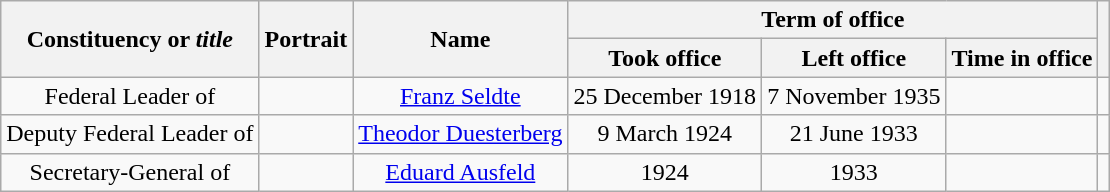<table class="wikitable" style="text-align:center;">
<tr>
<th rowspan=2>Constituency or <em>title</em></th>
<th rowspan=2>Portrait</th>
<th rowspan=2>Name<br></th>
<th colspan=3>Term of office</th>
<th rowspan=2></th>
</tr>
<tr>
<th>Took office</th>
<th>Left office</th>
<th>Time in office</th>
</tr>
<tr>
<td>Federal Leader of </td>
<td></td>
<td><a href='#'>Franz Seldte</a> </td>
<td>25 December 1918</td>
<td>7 November 1935</td>
<td></td>
<td></td>
</tr>
<tr>
<td>Deputy Federal Leader of </td>
<td></td>
<td><a href='#'>Theodor Duesterberg</a> </td>
<td>9 March 1924</td>
<td>21 June 1933</td>
<td></td>
<td></td>
</tr>
<tr>
<td>Secretary-General of </td>
<td></td>
<td><a href='#'>Eduard Ausfeld</a> </td>
<td>1924</td>
<td>1933</td>
<td></td>
</tr>
</table>
